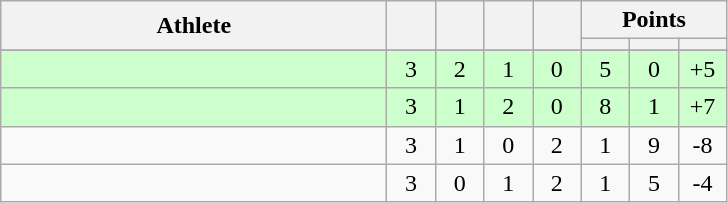<table class="wikitable" style="text-align: center; font-size:100% ">
<tr>
<th rowspan=2 width=250>Athlete</th>
<th rowspan=2 width=25></th>
<th rowspan=2 width=25></th>
<th rowspan=2 width=25></th>
<th rowspan=2 width=25></th>
<th colspan=3>Points</th>
</tr>
<tr>
<th width=25></th>
<th width=25></th>
<th width=25></th>
</tr>
<tr bgcolor="ccffcc">
</tr>
<tr bgcolor="ccffcc">
<td align=left></td>
<td>3</td>
<td>2</td>
<td>1</td>
<td>0</td>
<td>5</td>
<td>0</td>
<td>+5</td>
</tr>
<tr bgcolor="ccffcc">
<td align=left></td>
<td>3</td>
<td>1</td>
<td>2</td>
<td>0</td>
<td>8</td>
<td>1</td>
<td>+7</td>
</tr>
<tr>
<td align=left></td>
<td>3</td>
<td>1</td>
<td>0</td>
<td>2</td>
<td>1</td>
<td>9</td>
<td>-8</td>
</tr>
<tr>
<td align=left></td>
<td>3</td>
<td>0</td>
<td>1</td>
<td>2</td>
<td>1</td>
<td>5</td>
<td>-4</td>
</tr>
</table>
